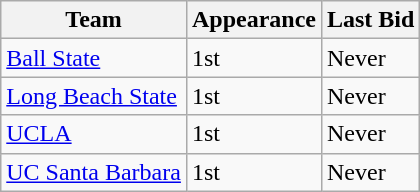<table class="wikitable sortable">
<tr>
<th>Team</th>
<th>Appearance</th>
<th>Last Bid</th>
</tr>
<tr>
<td><a href='#'>Ball State</a></td>
<td>1st</td>
<td>Never</td>
</tr>
<tr>
<td><a href='#'>Long Beach State</a></td>
<td>1st</td>
<td>Never</td>
</tr>
<tr>
<td><a href='#'>UCLA</a></td>
<td>1st</td>
<td>Never</td>
</tr>
<tr>
<td><a href='#'>UC Santa Barbara</a></td>
<td>1st</td>
<td>Never</td>
</tr>
</table>
